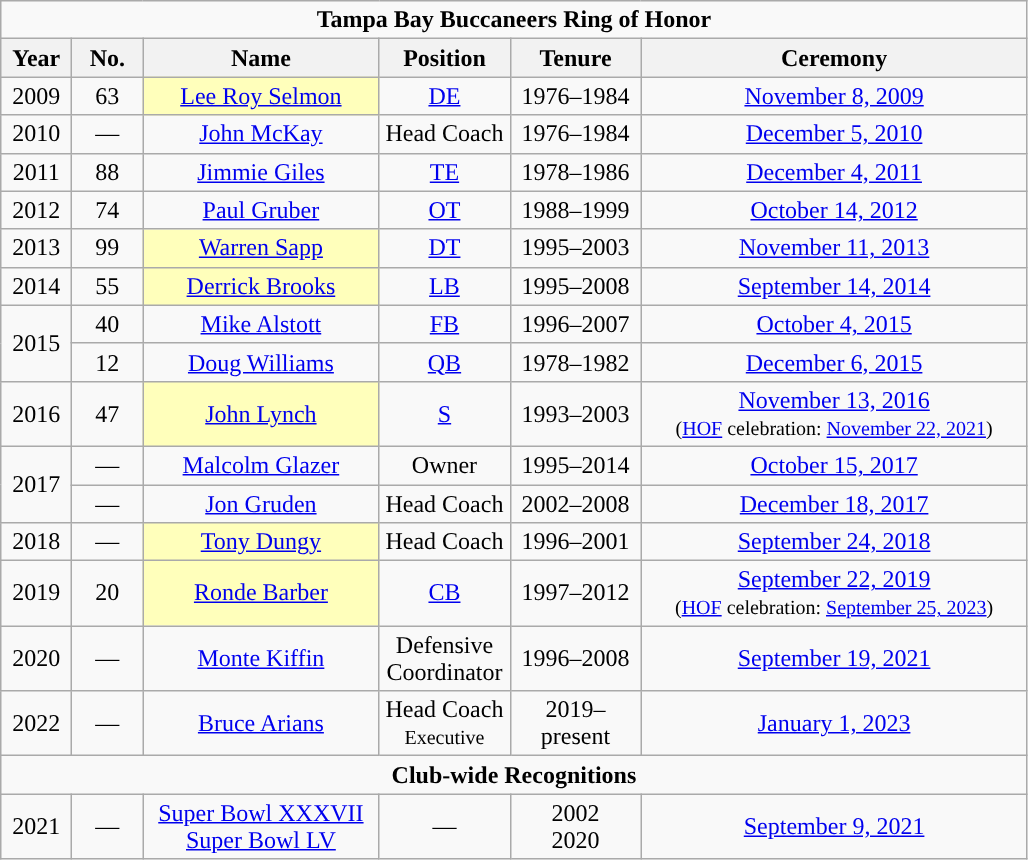<table class="wikitable sortable" style="text-align:center">
<tr>
<td colspan="6"><strong>Tampa Bay Buccaneers Ring of Honor</strong></td>
</tr>
<tr>
<th style="width:40px; ">Year</th>
<th style="width:40px; ">No.</th>
<th style="width:150px; ">Name</th>
<th style="width:80px; ">Position</th>
<th style="width:80px; ">Tenure</th>
<th style="width:250px; ">Ceremony</th>
</tr>
<tr>
<td>2009</td>
<td>63</td>
<td style="background:#ffb"><a href='#'>Lee Roy Selmon</a></td>
<td><a href='#'>DE</a></td>
<td>1976–1984</td>
<td><a href='#'>November 8, 2009</a></td>
</tr>
<tr>
<td>2010</td>
<td>—</td>
<td><a href='#'>John McKay</a></td>
<td>Head Coach</td>
<td>1976–1984</td>
<td><a href='#'>December 5, 2010</a></td>
</tr>
<tr>
<td>2011</td>
<td>88</td>
<td><a href='#'>Jimmie Giles</a></td>
<td><a href='#'>TE</a></td>
<td>1978–1986</td>
<td><a href='#'>December 4, 2011</a></td>
</tr>
<tr>
<td>2012</td>
<td>74</td>
<td><a href='#'>Paul Gruber</a></td>
<td><a href='#'>OT</a></td>
<td>1988–1999</td>
<td><a href='#'>October 14, 2012</a></td>
</tr>
<tr>
<td>2013</td>
<td>99</td>
<td style="background:#ffb"><a href='#'>Warren Sapp</a></td>
<td><a href='#'>DT</a></td>
<td>1995–2003</td>
<td><a href='#'>November 11, 2013</a></td>
</tr>
<tr>
<td>2014</td>
<td>55</td>
<td style="background:#ffb"><a href='#'>Derrick Brooks</a></td>
<td><a href='#'>LB</a></td>
<td>1995–2008</td>
<td><a href='#'>September 14, 2014</a></td>
</tr>
<tr>
<td rowspan=2>2015</td>
<td>40</td>
<td><a href='#'>Mike Alstott</a></td>
<td><a href='#'>FB</a></td>
<td>1996–2007</td>
<td><a href='#'>October 4, 2015</a></td>
</tr>
<tr>
<td>12</td>
<td><a href='#'>Doug Williams</a></td>
<td><a href='#'>QB</a></td>
<td>1978–1982</td>
<td><a href='#'>December 6, 2015</a></td>
</tr>
<tr>
<td>2016</td>
<td>47</td>
<td style="background:#ffb"><a href='#'>John Lynch</a></td>
<td><a href='#'>S</a></td>
<td>1993–2003</td>
<td><a href='#'>November 13, 2016</a><br><small>(<a href='#'>HOF</a> celebration: <a href='#'>November 22, 2021</a>)</small></td>
</tr>
<tr>
<td rowspan=2>2017</td>
<td>—</td>
<td><a href='#'>Malcolm Glazer</a></td>
<td>Owner</td>
<td>1995–2014</td>
<td><a href='#'>October 15, 2017</a></td>
</tr>
<tr>
<td>—</td>
<td><a href='#'>Jon Gruden</a></td>
<td>Head Coach</td>
<td>2002–2008</td>
<td><a href='#'>December 18, 2017</a></td>
</tr>
<tr>
<td>2018</td>
<td>—</td>
<td style="background:#ffb"><a href='#'>Tony Dungy</a></td>
<td>Head Coach</td>
<td>1996–2001</td>
<td><a href='#'>September 24, 2018</a></td>
</tr>
<tr>
<td>2019</td>
<td>20</td>
<td style="background:#ffb"><a href='#'>Ronde Barber</a></td>
<td><a href='#'>CB</a></td>
<td>1997–2012</td>
<td><a href='#'>September 22, 2019</a><br><small>(<a href='#'>HOF</a> celebration: <a href='#'>September 25, 2023</a>)</small></td>
</tr>
<tr>
<td>2020</td>
<td>—</td>
<td><a href='#'>Monte Kiffin</a></td>
<td>Defensive Coordinator</td>
<td>1996–2008</td>
<td><a href='#'>September 19, 2021</a></td>
</tr>
<tr>
<td>2022</td>
<td>—</td>
<td><a href='#'>Bruce Arians</a></td>
<td>Head Coach<br><small>Executive</small></td>
<td>2019–present</td>
<td><a href='#'>January 1, 2023</a></td>
</tr>
<tr>
<td colspan="6"><strong>Club-wide Recognitions</strong></td>
</tr>
<tr>
<td>2021</td>
<td>—</td>
<td><a href='#'>Super Bowl XXXVII</a><br><a href='#'>Super Bowl LV</a></td>
<td>—</td>
<td>2002<br>2020</td>
<td><a href='#'>September 9, 2021</a></td>
</tr>
</table>
